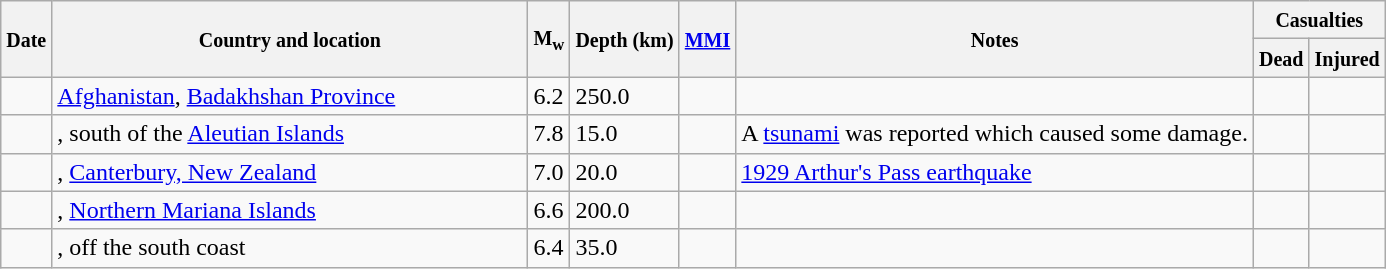<table class="wikitable sortable sort-under" style="border:1px black; margin-left:1em;">
<tr>
<th rowspan="2"><small>Date</small></th>
<th rowspan="2" style="width: 310px"><small>Country and location</small></th>
<th rowspan="2"><small>M<sub>w</sub></small></th>
<th rowspan="2"><small>Depth (km)</small></th>
<th rowspan="2"><small><a href='#'>MMI</a></small></th>
<th rowspan="2" class="unsortable"><small>Notes</small></th>
<th colspan="2"><small>Casualties</small></th>
</tr>
<tr>
<th><small>Dead</small></th>
<th><small>Injured</small></th>
</tr>
<tr>
<td></td>
<td> <a href='#'>Afghanistan</a>, <a href='#'>Badakhshan Province</a></td>
<td>6.2</td>
<td>250.0</td>
<td></td>
<td></td>
<td></td>
<td></td>
</tr>
<tr>
<td></td>
<td>, south of the <a href='#'>Aleutian Islands</a></td>
<td>7.8</td>
<td>15.0</td>
<td></td>
<td>A <a href='#'>tsunami</a> was reported which caused some damage.</td>
<td></td>
<td></td>
</tr>
<tr>
<td></td>
<td>, <a href='#'>Canterbury, New Zealand</a></td>
<td>7.0</td>
<td>20.0</td>
<td></td>
<td><a href='#'>1929 Arthur's Pass earthquake</a></td>
<td></td>
<td></td>
</tr>
<tr>
<td></td>
<td>, <a href='#'>Northern Mariana Islands</a></td>
<td>6.6</td>
<td>200.0</td>
<td></td>
<td></td>
<td></td>
<td></td>
</tr>
<tr>
<td></td>
<td>, off the south coast</td>
<td>6.4</td>
<td>35.0</td>
<td></td>
<td></td>
<td></td>
<td></td>
</tr>
</table>
